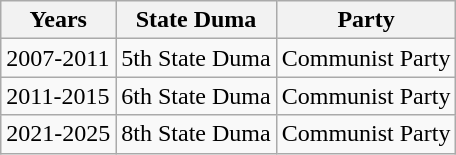<table class="wikitable">
<tr>
<th>Years</th>
<th>State Duma</th>
<th>Party</th>
</tr>
<tr>
<td>2007-2011</td>
<td>5th State Duma</td>
<td>Communist Party</td>
</tr>
<tr>
<td>2011-2015</td>
<td>6th State Duma</td>
<td>Communist Party</td>
</tr>
<tr>
<td>2021-2025</td>
<td>8th State Duma</td>
<td>Communist Party</td>
</tr>
</table>
